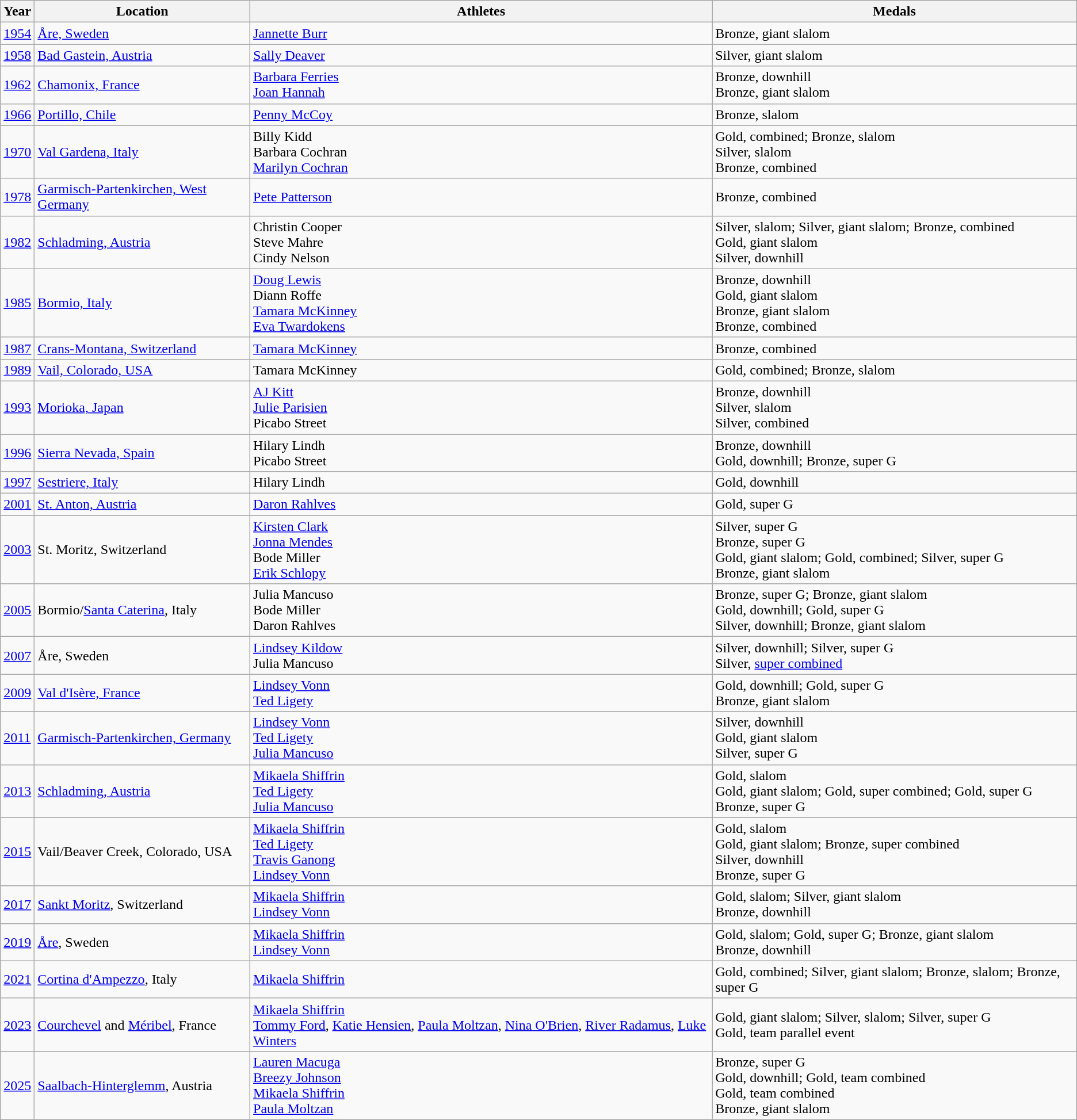<table class="wikitable">
<tr>
<th>Year</th>
<th>Location</th>
<th>Athletes</th>
<th>Medals</th>
</tr>
<tr>
<td><a href='#'>1954</a></td>
<td> <a href='#'>Åre, Sweden</a></td>
<td><a href='#'>Jannette Burr</a></td>
<td>Bronze, giant slalom</td>
</tr>
<tr>
<td><a href='#'>1958</a></td>
<td> <a href='#'>Bad Gastein, Austria</a></td>
<td><a href='#'>Sally Deaver</a></td>
<td>Silver, giant slalom</td>
</tr>
<tr>
<td><a href='#'>1962</a></td>
<td> <a href='#'>Chamonix, France</a></td>
<td><a href='#'>Barbara Ferries</a><br><a href='#'>Joan Hannah</a></td>
<td>Bronze, downhill<br>Bronze, giant slalom</td>
</tr>
<tr>
<td><a href='#'>1966</a></td>
<td> <a href='#'>Portillo, Chile</a></td>
<td><a href='#'>Penny McCoy</a></td>
<td>Bronze, slalom</td>
</tr>
<tr>
<td><a href='#'>1970</a></td>
<td> <a href='#'>Val Gardena, Italy</a></td>
<td>Billy Kidd<br>Barbara Cochran<br><a href='#'>Marilyn Cochran</a></td>
<td>Gold, combined; Bronze, slalom<br>Silver, slalom<br>Bronze, combined</td>
</tr>
<tr>
<td><a href='#'>1978</a></td>
<td> <a href='#'>Garmisch-Partenkirchen, West Germany</a></td>
<td><a href='#'>Pete Patterson</a></td>
<td>Bronze, combined</td>
</tr>
<tr>
<td><a href='#'>1982</a></td>
<td> <a href='#'>Schladming, Austria</a></td>
<td>Christin Cooper<br>Steve Mahre<br>Cindy Nelson</td>
<td>Silver, slalom; Silver, giant slalom; Bronze, combined<br>Gold, giant slalom<br>Silver, downhill</td>
</tr>
<tr>
<td><a href='#'>1985</a></td>
<td> <a href='#'>Bormio, Italy</a></td>
<td><a href='#'>Doug Lewis</a><br>Diann Roffe<br><a href='#'>Tamara McKinney</a><br><a href='#'>Eva Twardokens</a></td>
<td>Bronze, downhill<br>Gold, giant slalom<br>Bronze, giant slalom<br>Bronze, combined</td>
</tr>
<tr>
<td><a href='#'>1987</a></td>
<td> <a href='#'>Crans-Montana, Switzerland</a></td>
<td><a href='#'>Tamara McKinney</a></td>
<td>Bronze, combined</td>
</tr>
<tr>
<td><a href='#'>1989</a></td>
<td> <a href='#'>Vail, Colorado, USA</a></td>
<td>Tamara McKinney</td>
<td>Gold, combined; Bronze, slalom</td>
</tr>
<tr>
<td><a href='#'>1993</a></td>
<td> <a href='#'>Morioka, Japan</a></td>
<td><a href='#'>AJ Kitt</a><br><a href='#'>Julie Parisien</a><br>Picabo Street</td>
<td>Bronze, downhill<br>Silver, slalom<br>Silver, combined</td>
</tr>
<tr>
<td><a href='#'>1996</a></td>
<td> <a href='#'>Sierra Nevada, Spain</a></td>
<td>Hilary Lindh<br>Picabo Street</td>
<td>Bronze, downhill<br>Gold, downhill; Bronze, super G</td>
</tr>
<tr>
<td><a href='#'>1997</a></td>
<td> <a href='#'>Sestriere, Italy</a></td>
<td>Hilary Lindh</td>
<td>Gold, downhill</td>
</tr>
<tr>
<td><a href='#'>2001</a></td>
<td> <a href='#'>St. Anton, Austria</a></td>
<td><a href='#'>Daron Rahlves</a></td>
<td>Gold, super G</td>
</tr>
<tr>
<td><a href='#'>2003</a></td>
<td> St. Moritz, Switzerland</td>
<td><a href='#'>Kirsten Clark</a><br><a href='#'>Jonna Mendes</a><br>Bode Miller<br><a href='#'>Erik Schlopy</a></td>
<td>Silver, super G<br>Bronze, super G<br>Gold, giant slalom; Gold, combined; Silver, super G<br>Bronze, giant slalom</td>
</tr>
<tr>
<td><a href='#'>2005</a></td>
<td> Bormio/<a href='#'>Santa Caterina</a>, Italy</td>
<td>Julia Mancuso<br>Bode Miller<br>Daron Rahlves</td>
<td>Bronze, super G; Bronze, giant slalom<br>Gold, downhill; Gold, super G<br>Silver, downhill; Bronze, giant slalom</td>
</tr>
<tr>
<td><a href='#'>2007</a></td>
<td> Åre, Sweden</td>
<td><a href='#'>Lindsey Kildow</a><br>Julia Mancuso</td>
<td>Silver, downhill; Silver, super G<br>Silver, <a href='#'>super combined</a></td>
</tr>
<tr>
<td><a href='#'>2009</a></td>
<td> <a href='#'>Val d'Isère, France</a></td>
<td><a href='#'>Lindsey Vonn</a><br><a href='#'>Ted Ligety</a></td>
<td>Gold, downhill; Gold, super G<br>Bronze, giant slalom</td>
</tr>
<tr>
<td><a href='#'>2011</a></td>
<td> <a href='#'>Garmisch-Partenkirchen, Germany</a></td>
<td><a href='#'>Lindsey Vonn</a><br><a href='#'>Ted Ligety</a><br><a href='#'>Julia Mancuso</a></td>
<td>Silver, downhill<br>Gold, giant slalom<br>Silver, super G</td>
</tr>
<tr>
<td><a href='#'>2013</a></td>
<td> <a href='#'>Schladming, Austria</a></td>
<td><a href='#'>Mikaela Shiffrin</a><br><a href='#'>Ted Ligety</a><br><a href='#'>Julia Mancuso</a></td>
<td>Gold, slalom<br>Gold, giant slalom; Gold, super combined; Gold, super G<br>Bronze, super G</td>
</tr>
<tr>
<td><a href='#'>2015</a></td>
<td> Vail/Beaver Creek, Colorado, USA</td>
<td><a href='#'>Mikaela Shiffrin</a><br><a href='#'>Ted Ligety</a><br><a href='#'>Travis Ganong</a><br><a href='#'>Lindsey Vonn</a></td>
<td>Gold, slalom<br>Gold, giant slalom; Bronze, super combined<br>Silver, downhill<br>Bronze, super G</td>
</tr>
<tr>
<td><a href='#'>2017</a></td>
<td> <a href='#'>Sankt Moritz</a>, Switzerland</td>
<td><a href='#'>Mikaela Shiffrin</a><br><a href='#'>Lindsey Vonn</a></td>
<td>Gold, slalom; Silver, giant slalom<br>Bronze, downhill</td>
</tr>
<tr>
<td><a href='#'>2019</a></td>
<td> <a href='#'>Åre</a>, Sweden</td>
<td><a href='#'>Mikaela Shiffrin</a><br><a href='#'>Lindsey Vonn</a></td>
<td>Gold, slalom; Gold, super G; Bronze, giant slalom<br>Bronze, downhill</td>
</tr>
<tr>
<td><a href='#'>2021</a></td>
<td> <a href='#'>Cortina d'Ampezzo</a>, Italy</td>
<td><a href='#'>Mikaela Shiffrin</a></td>
<td>Gold, combined; Silver, giant slalom; Bronze, slalom; Bronze, super G</td>
</tr>
<tr>
<td><a href='#'>2023</a></td>
<td> <a href='#'>Courchevel</a> and <a href='#'>Méribel</a>, France</td>
<td><a href='#'>Mikaela Shiffrin</a><br><a href='#'>Tommy Ford</a>, <a href='#'>Katie Hensien</a>, <a href='#'>Paula Moltzan</a>, <a href='#'>Nina O'Brien</a>, <a href='#'>River Radamus</a>, <a href='#'>Luke Winters</a></td>
<td>Gold, giant slalom; Silver, slalom; Silver, super G<br>Gold, team parallel event</td>
</tr>
<tr>
<td><a href='#'>2025</a></td>
<td> <a href='#'>Saalbach-Hinterglemm</a>, Austria</td>
<td><a href='#'>Lauren Macuga</a><br><a href='#'>Breezy Johnson</a><br><a href='#'>Mikaela Shiffrin</a><br><a href='#'>Paula Moltzan</a></td>
<td>Bronze, super G<br>Gold, downhill; Gold, team combined<br>Gold, team combined<br>Bronze, giant slalom</td>
</tr>
</table>
